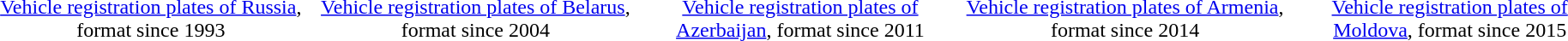<table class="graytable" style="text-align:center">
<tr>
<td width="11%"></td>
<td width="11%"></td>
<td width="11%"></td>
<td width="11%"></td>
<td width="11%"></td>
</tr>
<tr>
<td><a href='#'>Vehicle registration plates of Russia</a>, format since 1993</td>
<td><a href='#'>Vehicle registration plates of Belarus</a>, format since 2004</td>
<td><a href='#'>Vehicle registration plates of Azerbaijan</a>, format since 2011</td>
<td><a href='#'>Vehicle registration plates of Armenia</a>, format since 2014</td>
<td><a href='#'>Vehicle registration plates of Moldova</a>, format since 2015</td>
</tr>
</table>
